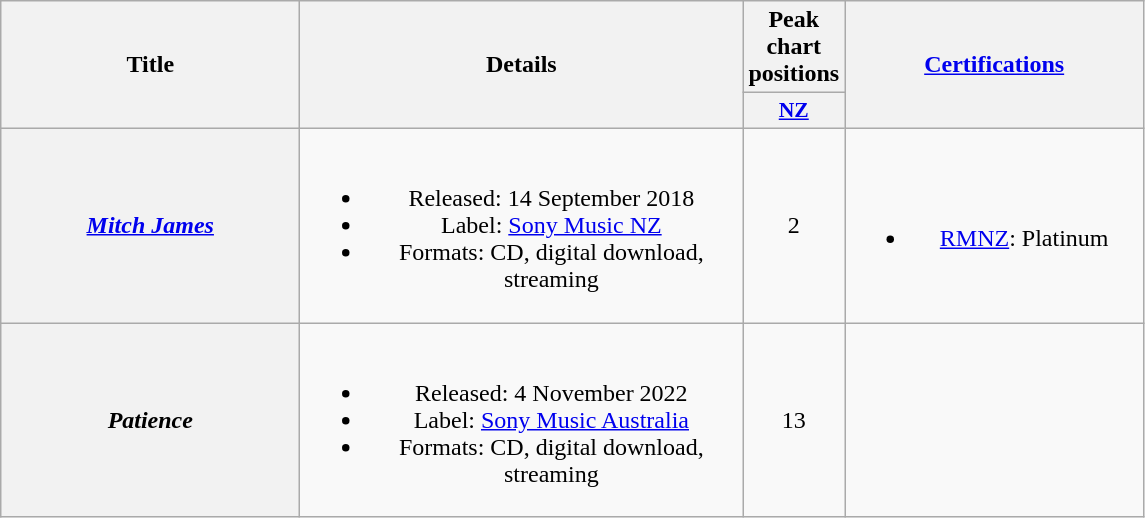<table class="wikitable plainrowheaders" style="text-align:center;">
<tr>
<th scope="col" rowspan="2" style="width:12em;">Title</th>
<th scope="col" rowspan="2" style="width:18em;">Details</th>
<th scope="col" colspan="1">Peak chart positions</th>
<th scope="col" rowspan="2" style="width:12em;"><a href='#'>Certifications</a></th>
</tr>
<tr>
<th scope="col" style="width:3em;font-size:90%;"><a href='#'>NZ</a><br></th>
</tr>
<tr>
<th scope="row"><em><a href='#'>Mitch James</a></em></th>
<td><br><ul><li>Released: 14 September 2018</li><li>Label: <a href='#'>Sony Music NZ</a></li><li>Formats: CD, digital download, streaming</li></ul></td>
<td>2</td>
<td><br><ul><li><a href='#'>RMNZ</a>: Platinum</li></ul></td>
</tr>
<tr>
<th scope="row"><em>Patience</em></th>
<td><br><ul><li>Released: 4 November 2022</li><li>Label: <a href='#'>Sony Music Australia</a></li><li>Formats: CD, digital download, streaming</li></ul></td>
<td>13</td>
<td></td>
</tr>
</table>
